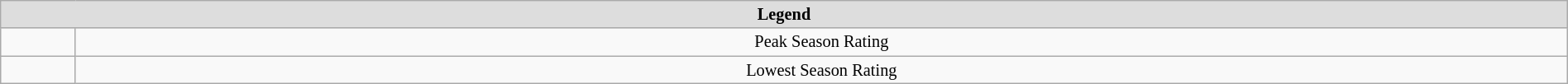<table class="wikitable" width="100%" style="font-size:85%; text-align:center;">
<tr>
<th style="background: #DDDDDD;" colspan="2">Legend</th>
</tr>
<tr>
<td></td>
<td>Peak Season Rating</td>
</tr>
<tr>
<td></td>
<td>Lowest Season Rating</td>
</tr>
</table>
